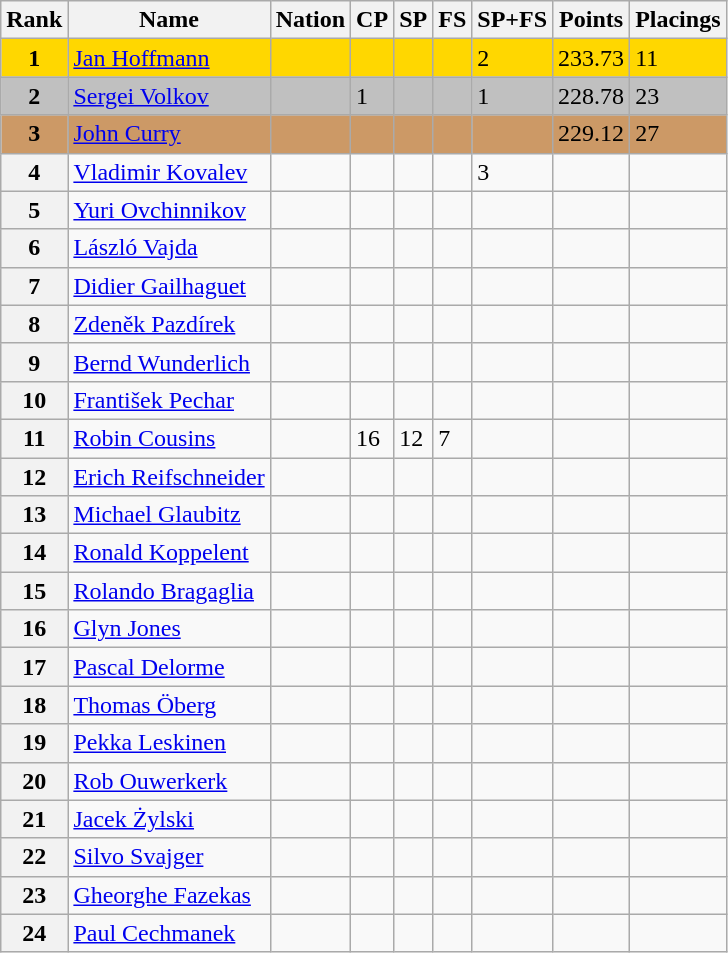<table class="wikitable">
<tr>
<th>Rank</th>
<th>Name</th>
<th>Nation</th>
<th>CP</th>
<th>SP</th>
<th>FS</th>
<th>SP+FS</th>
<th>Points</th>
<th>Placings</th>
</tr>
<tr bgcolor="gold">
<td align="center"><strong>1</strong></td>
<td><a href='#'>Jan Hoffmann</a></td>
<td></td>
<td></td>
<td></td>
<td></td>
<td>2</td>
<td>233.73</td>
<td>11</td>
</tr>
<tr bgcolor="silver">
<td align="center"><strong>2</strong></td>
<td><a href='#'>Sergei Volkov</a></td>
<td></td>
<td>1</td>
<td></td>
<td></td>
<td>1</td>
<td>228.78</td>
<td>23</td>
</tr>
<tr bgcolor="cc9966">
<td align="center"><strong>3</strong></td>
<td><a href='#'>John Curry</a></td>
<td></td>
<td></td>
<td></td>
<td></td>
<td></td>
<td>229.12</td>
<td>27</td>
</tr>
<tr>
<th>4</th>
<td><a href='#'>Vladimir Kovalev</a></td>
<td></td>
<td></td>
<td></td>
<td></td>
<td>3</td>
<td></td>
<td></td>
</tr>
<tr>
<th>5</th>
<td><a href='#'>Yuri Ovchinnikov</a></td>
<td></td>
<td></td>
<td></td>
<td></td>
<td></td>
<td></td>
<td></td>
</tr>
<tr>
<th>6</th>
<td><a href='#'>László Vajda</a></td>
<td></td>
<td></td>
<td></td>
<td></td>
<td></td>
<td></td>
<td></td>
</tr>
<tr>
<th>7</th>
<td><a href='#'>Didier Gailhaguet</a></td>
<td></td>
<td></td>
<td></td>
<td></td>
<td></td>
<td></td>
<td></td>
</tr>
<tr>
<th>8</th>
<td><a href='#'>Zdeněk Pazdírek</a></td>
<td></td>
<td></td>
<td></td>
<td></td>
<td></td>
<td></td>
<td></td>
</tr>
<tr>
<th>9</th>
<td><a href='#'>Bernd Wunderlich</a></td>
<td></td>
<td></td>
<td></td>
<td></td>
<td></td>
<td></td>
<td></td>
</tr>
<tr>
<th>10</th>
<td><a href='#'>František Pechar</a></td>
<td></td>
<td></td>
<td></td>
<td></td>
<td></td>
<td></td>
<td></td>
</tr>
<tr>
<th>11</th>
<td><a href='#'>Robin Cousins</a></td>
<td></td>
<td>16</td>
<td>12</td>
<td>7</td>
<td></td>
<td></td>
<td></td>
</tr>
<tr>
<th>12</th>
<td><a href='#'>Erich Reifschneider</a></td>
<td></td>
<td></td>
<td></td>
<td></td>
<td></td>
<td></td>
<td></td>
</tr>
<tr>
<th>13</th>
<td><a href='#'>Michael Glaubitz</a></td>
<td></td>
<td></td>
<td></td>
<td></td>
<td></td>
<td></td>
<td></td>
</tr>
<tr>
<th>14</th>
<td><a href='#'>Ronald Koppelent</a></td>
<td></td>
<td></td>
<td></td>
<td></td>
<td></td>
<td></td>
<td></td>
</tr>
<tr>
<th>15</th>
<td><a href='#'>Rolando Bragaglia</a></td>
<td></td>
<td></td>
<td></td>
<td></td>
<td></td>
<td></td>
<td></td>
</tr>
<tr>
<th>16</th>
<td><a href='#'>Glyn Jones</a></td>
<td></td>
<td></td>
<td></td>
<td></td>
<td></td>
<td></td>
<td></td>
</tr>
<tr>
<th>17</th>
<td><a href='#'>Pascal Delorme</a></td>
<td></td>
<td></td>
<td></td>
<td></td>
<td></td>
<td></td>
<td></td>
</tr>
<tr>
<th>18</th>
<td><a href='#'>Thomas Öberg</a></td>
<td></td>
<td></td>
<td></td>
<td></td>
<td></td>
<td></td>
<td></td>
</tr>
<tr>
<th>19</th>
<td><a href='#'>Pekka Leskinen</a></td>
<td></td>
<td></td>
<td></td>
<td></td>
<td></td>
<td></td>
<td></td>
</tr>
<tr>
<th>20</th>
<td><a href='#'>Rob Ouwerkerk</a></td>
<td></td>
<td></td>
<td></td>
<td></td>
<td></td>
<td></td>
<td></td>
</tr>
<tr>
<th>21</th>
<td><a href='#'>Jacek Żylski</a></td>
<td></td>
<td></td>
<td></td>
<td></td>
<td></td>
<td></td>
<td></td>
</tr>
<tr>
<th>22</th>
<td><a href='#'>Silvo Svajger</a></td>
<td></td>
<td></td>
<td></td>
<td></td>
<td></td>
<td></td>
<td></td>
</tr>
<tr>
<th>23</th>
<td><a href='#'>Gheorghe Fazekas</a></td>
<td></td>
<td></td>
<td></td>
<td></td>
<td></td>
<td></td>
<td></td>
</tr>
<tr>
<th>24</th>
<td><a href='#'>Paul Cechmanek</a></td>
<td></td>
<td></td>
<td></td>
<td></td>
<td></td>
<td></td>
<td></td>
</tr>
</table>
